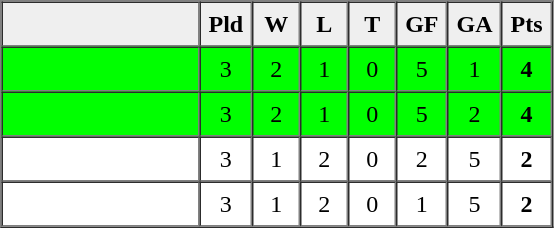<table border=1 cellpadding=5 cellspacing=0>
<tr>
<th bgcolor="#efefef" width="120"></th>
<th bgcolor="#efefef" width="20">Pld</th>
<th bgcolor="#efefef" width="20">W</th>
<th bgcolor="#efefef" width="20">L</th>
<th bgcolor="#efefef" width="20">T</th>
<th bgcolor="#efefef" width="20">GF</th>
<th bgcolor="#efefef" width="20">GA</th>
<th bgcolor="#efefef" width="20">Pts</th>
</tr>
<tr align=center bgcolor="lime">
<td align=left></td>
<td>3</td>
<td>2</td>
<td>1</td>
<td>0</td>
<td>5</td>
<td>1</td>
<td><strong>4</strong></td>
</tr>
<tr align=center bgcolor="lime">
<td align=left></td>
<td>3</td>
<td>2</td>
<td>1</td>
<td>0</td>
<td>5</td>
<td>2</td>
<td><strong>4</strong></td>
</tr>
<tr align=center>
<td align=left></td>
<td>3</td>
<td>1</td>
<td>2</td>
<td>0</td>
<td>2</td>
<td>5</td>
<td><strong>2</strong></td>
</tr>
<tr align=center>
<td align=left></td>
<td>3</td>
<td>1</td>
<td>2</td>
<td>0</td>
<td>1</td>
<td>5</td>
<td><strong>2</strong></td>
</tr>
<tr align=center>
</tr>
</table>
